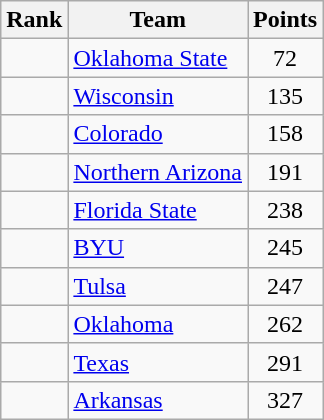<table class="wikitable sortable" style="text-align:center">
<tr>
<th>Rank</th>
<th>Team</th>
<th>Points</th>
</tr>
<tr>
<td></td>
<td align=left><a href='#'>Oklahoma State</a></td>
<td>72</td>
</tr>
<tr>
<td></td>
<td align=left><a href='#'>Wisconsin</a></td>
<td>135</td>
</tr>
<tr>
<td></td>
<td align=left><a href='#'>Colorado</a></td>
<td>158</td>
</tr>
<tr>
<td></td>
<td align=left><a href='#'>Northern Arizona</a></td>
<td>191</td>
</tr>
<tr>
<td></td>
<td align=left><a href='#'>Florida State</a></td>
<td>238</td>
</tr>
<tr>
<td></td>
<td align=left><a href='#'>BYU</a></td>
<td>245</td>
</tr>
<tr>
<td></td>
<td align=left><a href='#'>Tulsa</a></td>
<td>247</td>
</tr>
<tr>
<td></td>
<td align=left><a href='#'>Oklahoma</a></td>
<td>262</td>
</tr>
<tr>
<td></td>
<td align=left><a href='#'>Texas</a></td>
<td>291</td>
</tr>
<tr>
<td></td>
<td align=left><a href='#'>Arkansas</a></td>
<td>327</td>
</tr>
</table>
